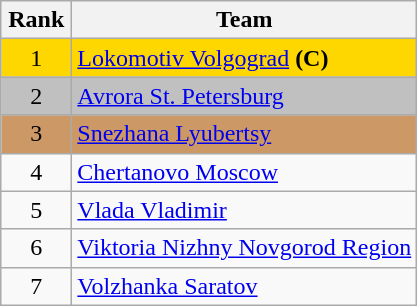<table class="wikitable" style="text-align: center;">
<tr>
<th width=40>Rank</th>
<th>Team</th>
</tr>
<tr style="background:gold">
<td>1</td>
<td align=left> <a href='#'>Lokomotiv Volgograd</a> <strong>(C)</strong></td>
</tr>
<tr style="background:silver">
<td>2</td>
<td align=left> <a href='#'>Avrora St. Petersburg</a></td>
</tr>
<tr style="background:#CC9966">
<td>3</td>
<td align=left> <a href='#'>Snezhana Lyubertsy</a></td>
</tr>
<tr>
<td>4</td>
<td align=left> <a href='#'>Chertanovo Moscow</a></td>
</tr>
<tr>
<td>5</td>
<td align=left> <a href='#'>Vlada Vladimir</a></td>
</tr>
<tr>
<td>6</td>
<td align=left> <a href='#'>Viktoria Nizhny Novgorod Region</a></td>
</tr>
<tr>
<td>7</td>
<td align=left> <a href='#'>Volzhanka Saratov</a></td>
</tr>
</table>
